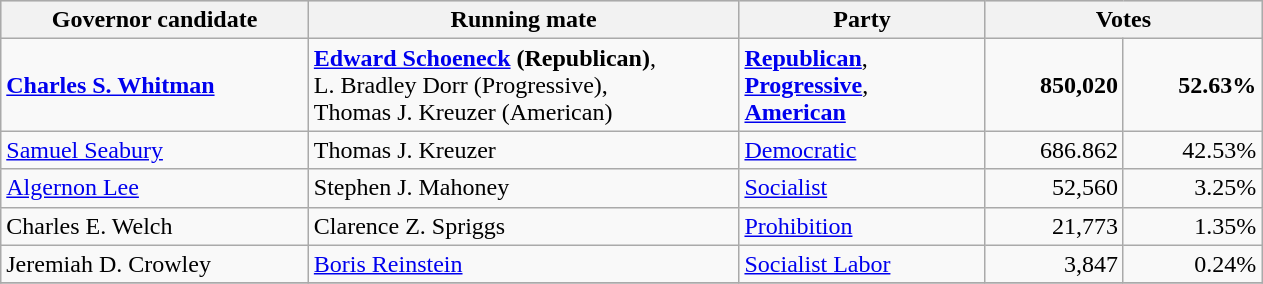<table class=wikitable>
<tr bgcolor=lightgrey>
<th width="20%">Governor candidate</th>
<th width="28%">Running mate</th>
<th width="16%">Party</th>
<th width="18%" colspan="2">Votes</th>
</tr>
<tr>
<td><strong><a href='#'>Charles S. Whitman</a></strong></td>
<td><strong><a href='#'>Edward Schoeneck</a> (Republican)</strong>, <br> L. Bradley Dorr (Progressive), <br>Thomas J. Kreuzer (American)</td>
<td><strong><a href='#'>Republican</a></strong>, <br> <strong><a href='#'>Progressive</a></strong>, <br> <strong><a href='#'>American</a></strong></td>
<td align="right"><strong>850,020</strong></td>
<td align="right"><strong>52.63%</strong></td>
</tr>
<tr>
<td><a href='#'>Samuel Seabury</a></td>
<td>Thomas J. Kreuzer</td>
<td><a href='#'>Democratic</a></td>
<td align="right">686.862</td>
<td align="right">42.53%</td>
</tr>
<tr>
<td><a href='#'>Algernon Lee</a></td>
<td>Stephen J. Mahoney</td>
<td><a href='#'>Socialist</a></td>
<td align="right">52,560</td>
<td align="right">3.25%</td>
</tr>
<tr>
<td>Charles E. Welch</td>
<td>Clarence Z. Spriggs</td>
<td><a href='#'>Prohibition</a></td>
<td align="right">21,773</td>
<td align="right">1.35%</td>
</tr>
<tr>
<td>Jeremiah D. Crowley</td>
<td><a href='#'>Boris Reinstein</a></td>
<td><a href='#'>Socialist Labor</a></td>
<td align="right">3,847</td>
<td align="right">0.24%</td>
</tr>
<tr>
</tr>
</table>
